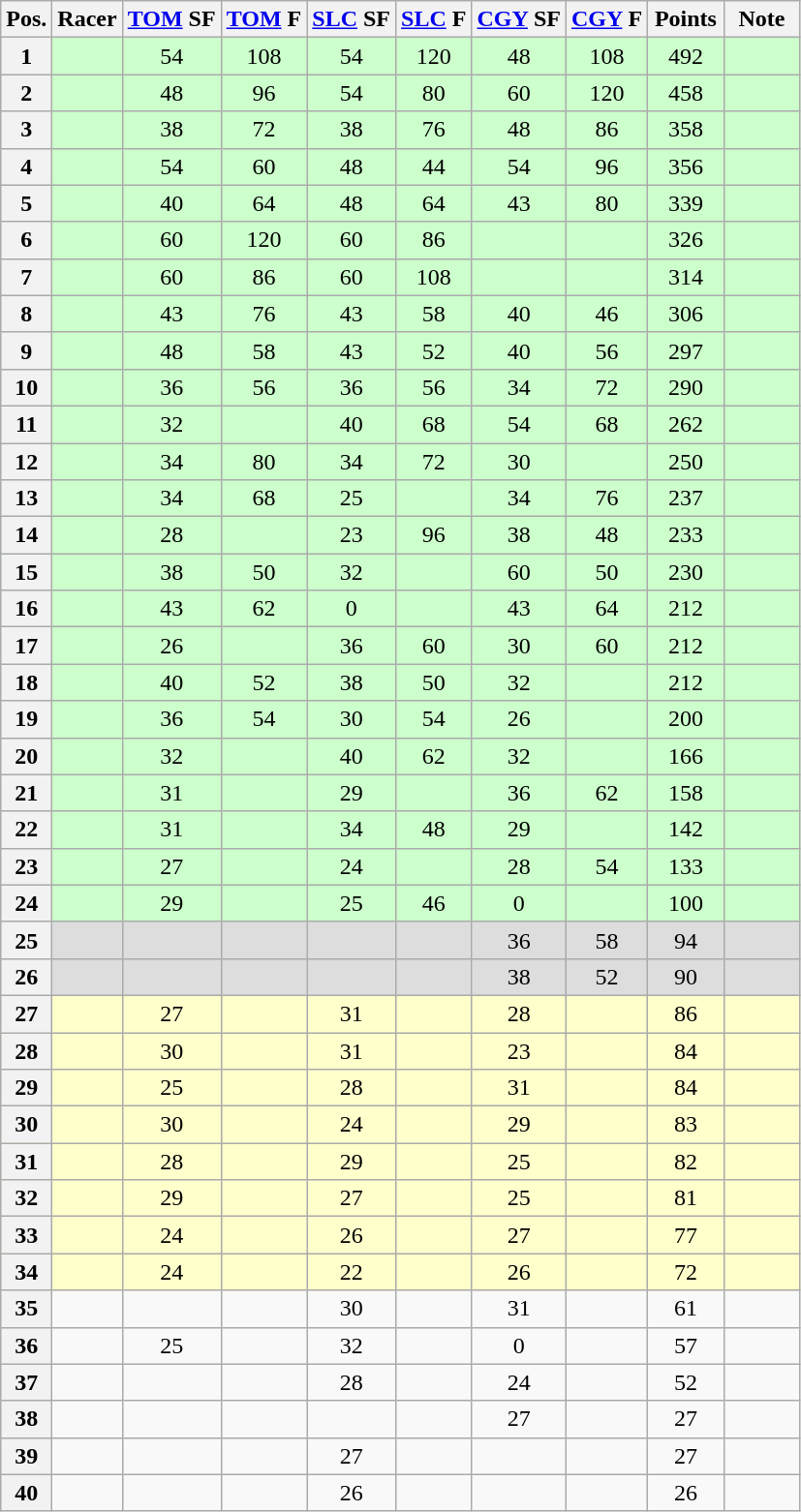<table class="wikitable sortable plainrowheaders" style="text-align:center;">
<tr>
<th scope="col">Pos.</th>
<th scope="col">Racer</th>
<th scope="col"> <a href='#'>TOM</a> SF</th>
<th scope="col"> <a href='#'>TOM</a> F</th>
<th scope="col"> <a href='#'>SLC</a> SF</th>
<th scope="col"> <a href='#'>SLC</a> F</th>
<th scope="col"> <a href='#'>CGY</a> SF</th>
<th scope="col"> <a href='#'>CGY</a> F</th>
<th style="width:45px;">Points</th>
<th style="width:45px;">Note</th>
</tr>
<tr bgcolor=#ccffcc>
<th style="text - align:center; ">1</th>
<td align="left"></td>
<td>54</td>
<td>108</td>
<td>54</td>
<td>120</td>
<td>48</td>
<td>108</td>
<td>492</td>
<td></td>
</tr>
<tr bgcolor=#ccffcc>
<th style="text - align:center; ">2</th>
<td align="left"></td>
<td>48</td>
<td>96</td>
<td>54</td>
<td>80</td>
<td>60</td>
<td>120</td>
<td>458</td>
<td></td>
</tr>
<tr bgcolor=#ccffcc>
<th style="text - align:center; ">3</th>
<td align="left"></td>
<td>38</td>
<td>72</td>
<td>38</td>
<td>76</td>
<td>48</td>
<td>86</td>
<td>358</td>
<td></td>
</tr>
<tr bgcolor=#ccffcc>
<th style="text - align:center; ">4</th>
<td align="left"></td>
<td>54</td>
<td>60</td>
<td>48</td>
<td>44</td>
<td>54</td>
<td>96</td>
<td>356</td>
<td></td>
</tr>
<tr bgcolor=#ccffcc>
<th style="text - align:center; ">5</th>
<td align="left"></td>
<td>40</td>
<td>64</td>
<td>48</td>
<td>64</td>
<td>43</td>
<td>80</td>
<td>339</td>
<td></td>
</tr>
<tr bgcolor=#ccffcc>
<th style="text - align:center; ">6</th>
<td align="left"></td>
<td>60</td>
<td>120</td>
<td>60</td>
<td>86</td>
<td></td>
<td></td>
<td>326</td>
<td></td>
</tr>
<tr bgcolor=#ccffcc>
<th style="text - align:center; ">7</th>
<td align="left"></td>
<td>60</td>
<td>86</td>
<td>60</td>
<td>108</td>
<td></td>
<td></td>
<td>314</td>
<td></td>
</tr>
<tr bgcolor=#ccffcc>
<th style="text - align:center; ">8</th>
<td align="left"></td>
<td>43</td>
<td>76</td>
<td>43</td>
<td>58</td>
<td>40</td>
<td>46</td>
<td>306</td>
<td></td>
</tr>
<tr bgcolor=#ccffcc>
<th style="text - align:center; ">9</th>
<td align="left"></td>
<td>48</td>
<td>58</td>
<td>43</td>
<td>52</td>
<td>40</td>
<td>56</td>
<td>297</td>
<td></td>
</tr>
<tr bgcolor=#ccffcc>
<th style="text - align:center; ">10</th>
<td align="left"></td>
<td>36</td>
<td>56</td>
<td>36</td>
<td>56</td>
<td>34</td>
<td>72</td>
<td>290</td>
<td></td>
</tr>
<tr bgcolor=#ccffcc>
<th style="text - align:center; ">11</th>
<td align="left"></td>
<td>32</td>
<td></td>
<td>40</td>
<td>68</td>
<td>54</td>
<td>68</td>
<td>262</td>
<td></td>
</tr>
<tr bgcolor=#ccffcc>
<th style="text - align:center; ">12</th>
<td align="left"></td>
<td>34</td>
<td>80</td>
<td>34</td>
<td>72</td>
<td>30</td>
<td></td>
<td>250</td>
<td></td>
</tr>
<tr bgcolor=#ccffcc>
<th style="text - align:center; ">13</th>
<td align="left"></td>
<td>34</td>
<td>68</td>
<td>25</td>
<td></td>
<td>34</td>
<td>76</td>
<td>237</td>
<td></td>
</tr>
<tr bgcolor=#ccffcc>
<th style="text - align:center; ">14</th>
<td align="left"></td>
<td>28</td>
<td></td>
<td>23</td>
<td>96</td>
<td>38</td>
<td>48</td>
<td>233</td>
<td></td>
</tr>
<tr bgcolor=#ccffcc>
<th style="text - align:center; ">15</th>
<td align="left"></td>
<td>38</td>
<td>50</td>
<td>32</td>
<td></td>
<td>60</td>
<td>50</td>
<td>230</td>
<td></td>
</tr>
<tr bgcolor=#ccffcc>
<th style="text - align:center; ">16</th>
<td align="left"></td>
<td>43</td>
<td>62</td>
<td>0</td>
<td></td>
<td>43</td>
<td>64</td>
<td>212</td>
<td></td>
</tr>
<tr bgcolor=#ccffcc>
<th style="text - align:center; ">17</th>
<td align="left"></td>
<td>26</td>
<td></td>
<td>36</td>
<td>60</td>
<td>30</td>
<td>60</td>
<td>212</td>
<td></td>
</tr>
<tr bgcolor=#ccffcc>
<th style="text - align:center; ">18</th>
<td align="left"></td>
<td>40</td>
<td>52</td>
<td>38</td>
<td>50</td>
<td>32</td>
<td></td>
<td>212</td>
<td></td>
</tr>
<tr bgcolor=#ccffcc>
<th style="text - align:center; ">19</th>
<td align="left"></td>
<td>36</td>
<td>54</td>
<td>30</td>
<td>54</td>
<td>26</td>
<td></td>
<td>200</td>
<td></td>
</tr>
<tr bgcolor=#ccffcc>
<th style="text - align:center; ">20</th>
<td align="left"></td>
<td>32</td>
<td></td>
<td>40</td>
<td>62</td>
<td>32</td>
<td></td>
<td>166</td>
<td></td>
</tr>
<tr bgcolor=#ccffcc>
<th style="text - align:center; ">21</th>
<td align="left"></td>
<td>31</td>
<td></td>
<td>29</td>
<td></td>
<td>36</td>
<td>62</td>
<td>158</td>
<td></td>
</tr>
<tr bgcolor=#ccffcc>
<th style="text - align:center; ">22</th>
<td align="left"></td>
<td>31</td>
<td></td>
<td>34</td>
<td>48</td>
<td>29</td>
<td></td>
<td>142</td>
<td></td>
</tr>
<tr bgcolor=#ccffcc>
<th style="text - align:center; ">23</th>
<td align="left"></td>
<td>27</td>
<td></td>
<td>24</td>
<td></td>
<td>28</td>
<td>54</td>
<td>133</td>
<td></td>
</tr>
<tr bgcolor=#ccffcc>
<th style="text - align:center; ">24</th>
<td align="left"></td>
<td>29</td>
<td></td>
<td>25</td>
<td>46</td>
<td>0</td>
<td></td>
<td>100</td>
<td></td>
</tr>
<tr bgcolor=#dddddd>
<th style="text - align:center; ">25</th>
<td align="left"></td>
<td></td>
<td></td>
<td></td>
<td></td>
<td>36</td>
<td>58</td>
<td>94</td>
<td></td>
</tr>
<tr bgcolor=#dddddd>
<th style="text - align:center; ">26</th>
<td align="left"></td>
<td></td>
<td></td>
<td></td>
<td></td>
<td>38</td>
<td>52</td>
<td>90</td>
<td></td>
</tr>
<tr bgcolor=#ffffcc>
<th style="text - align:center; ">27</th>
<td align="left"></td>
<td>27</td>
<td></td>
<td>31</td>
<td></td>
<td>28</td>
<td></td>
<td>86</td>
<td></td>
</tr>
<tr bgcolor=#ffffcc>
<th style="text - align:center; ">28</th>
<td align="left"></td>
<td>30</td>
<td></td>
<td>31</td>
<td></td>
<td>23</td>
<td></td>
<td>84</td>
<td></td>
</tr>
<tr bgcolor=#ffffcc>
<th style="text - align:center; ">29</th>
<td align="left"></td>
<td>25</td>
<td></td>
<td>28</td>
<td></td>
<td>31</td>
<td></td>
<td>84</td>
<td></td>
</tr>
<tr bgcolor=#ffffcc>
<th style="text - align:center; ">30</th>
<td align="left"></td>
<td>30</td>
<td></td>
<td>24</td>
<td></td>
<td>29</td>
<td></td>
<td>83</td>
<td></td>
</tr>
<tr bgcolor=#ffffcc>
<th style="text - align:center; ">31</th>
<td align="left"></td>
<td>28</td>
<td></td>
<td>29</td>
<td></td>
<td>25</td>
<td></td>
<td>82</td>
<td></td>
</tr>
<tr bgcolor=#ffffcc>
<th style="text - align:center; ">32</th>
<td align="left"></td>
<td>29</td>
<td></td>
<td>27</td>
<td></td>
<td>25</td>
<td></td>
<td>81</td>
<td></td>
</tr>
<tr bgcolor=#ffffcc>
<th style="text - align:center; ">33</th>
<td align="left"></td>
<td>24</td>
<td></td>
<td>26</td>
<td></td>
<td>27</td>
<td></td>
<td>77</td>
<td></td>
</tr>
<tr bgcolor=#ffffcc>
<th style="text - align:center; ">34</th>
<td align="left"></td>
<td>24</td>
<td></td>
<td>22</td>
<td></td>
<td>26</td>
<td></td>
<td>72</td>
<td></td>
</tr>
<tr>
<th style="text - align:center; ">35</th>
<td align="left"></td>
<td></td>
<td></td>
<td>30</td>
<td></td>
<td>31</td>
<td></td>
<td>61</td>
<td></td>
</tr>
<tr>
<th style="text - align:center; ">36</th>
<td align="left"></td>
<td>25</td>
<td></td>
<td>32</td>
<td></td>
<td>0</td>
<td></td>
<td>57</td>
<td></td>
</tr>
<tr>
<th style="text - align:center; ">37</th>
<td align="left"></td>
<td></td>
<td></td>
<td>28</td>
<td></td>
<td>24</td>
<td></td>
<td>52</td>
<td></td>
</tr>
<tr>
<th style="text - align:center; ">38</th>
<td align="left"></td>
<td></td>
<td></td>
<td></td>
<td></td>
<td>27</td>
<td></td>
<td>27</td>
<td></td>
</tr>
<tr>
<th style="text - align:center; ">39</th>
<td align="left"></td>
<td></td>
<td></td>
<td>27</td>
<td></td>
<td></td>
<td></td>
<td>27</td>
<td></td>
</tr>
<tr>
<th style="text - align:center; ">40</th>
<td align="left"></td>
<td></td>
<td></td>
<td>26</td>
<td></td>
<td></td>
<td></td>
<td>26</td>
<td></td>
</tr>
</table>
